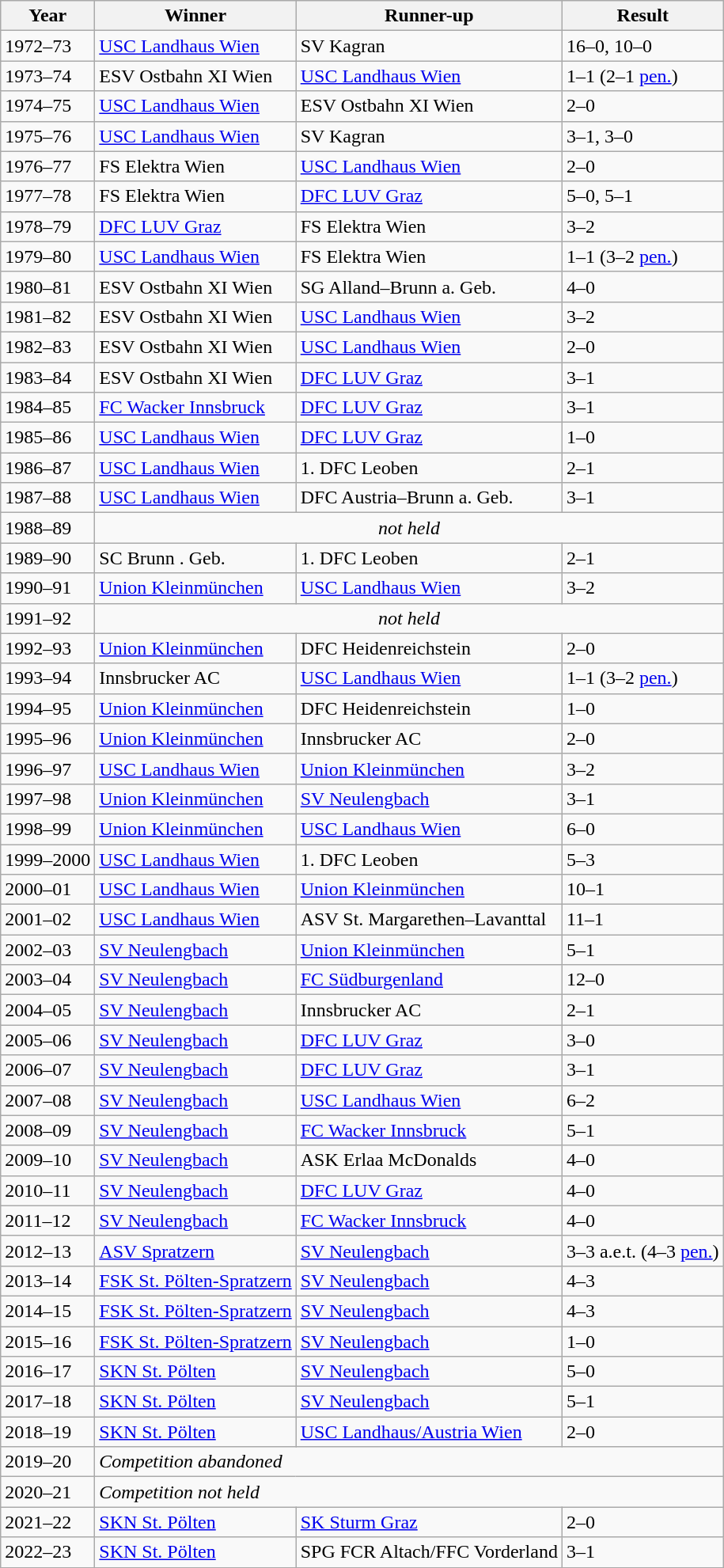<table class="sortable wikitable">
<tr>
<th>Year</th>
<th>Winner</th>
<th>Runner-up</th>
<th>Result</th>
</tr>
<tr>
<td>1972–73</td>
<td><a href='#'>USC Landhaus Wien</a></td>
<td>SV Kagran</td>
<td>16–0, 10–0</td>
</tr>
<tr>
<td>1973–74</td>
<td>ESV Ostbahn XI Wien</td>
<td><a href='#'>USC Landhaus Wien</a></td>
<td>1–1 (2–1 <a href='#'>pen.</a>)</td>
</tr>
<tr>
<td>1974–75</td>
<td><a href='#'>USC Landhaus Wien</a></td>
<td>ESV Ostbahn XI Wien</td>
<td>2–0</td>
</tr>
<tr>
<td>1975–76</td>
<td><a href='#'>USC Landhaus Wien</a></td>
<td>SV Kagran</td>
<td>3–1, 3–0</td>
</tr>
<tr>
<td>1976–77</td>
<td>FS Elektra Wien</td>
<td><a href='#'>USC Landhaus Wien</a></td>
<td>2–0</td>
</tr>
<tr>
<td>1977–78</td>
<td>FS Elektra Wien</td>
<td><a href='#'>DFC LUV Graz</a></td>
<td>5–0, 5–1</td>
</tr>
<tr>
<td>1978–79</td>
<td><a href='#'>DFC LUV Graz</a></td>
<td>FS Elektra Wien</td>
<td>3–2</td>
</tr>
<tr>
<td>1979–80</td>
<td><a href='#'>USC Landhaus Wien</a></td>
<td>FS Elektra Wien</td>
<td>1–1 (3–2 <a href='#'>pen.</a>)</td>
</tr>
<tr>
<td>1980–81</td>
<td>ESV Ostbahn XI Wien</td>
<td>SG Alland–Brunn a. Geb.</td>
<td>4–0</td>
</tr>
<tr>
<td>1981–82</td>
<td>ESV Ostbahn XI Wien</td>
<td><a href='#'>USC Landhaus Wien</a></td>
<td>3–2</td>
</tr>
<tr>
<td>1982–83</td>
<td>ESV Ostbahn XI Wien</td>
<td><a href='#'>USC Landhaus Wien</a></td>
<td>2–0</td>
</tr>
<tr>
<td>1983–84</td>
<td>ESV Ostbahn XI Wien</td>
<td><a href='#'>DFC LUV Graz</a></td>
<td>3–1</td>
</tr>
<tr>
<td>1984–85</td>
<td><a href='#'>FC Wacker Innsbruck</a></td>
<td><a href='#'>DFC LUV Graz</a></td>
<td>3–1</td>
</tr>
<tr>
<td>1985–86</td>
<td><a href='#'>USC Landhaus Wien</a></td>
<td><a href='#'>DFC LUV Graz</a></td>
<td>1–0</td>
</tr>
<tr>
<td>1986–87</td>
<td><a href='#'>USC Landhaus Wien</a></td>
<td>1. DFC Leoben</td>
<td>2–1</td>
</tr>
<tr>
<td>1987–88</td>
<td><a href='#'>USC Landhaus Wien</a></td>
<td>DFC Austria–Brunn a. Geb.</td>
<td>3–1</td>
</tr>
<tr>
<td>1988–89</td>
<td align=center colspan=3><em>not held</em></td>
</tr>
<tr>
<td>1989–90</td>
<td>SC Brunn . Geb.</td>
<td>1. DFC Leoben</td>
<td>2–1</td>
</tr>
<tr>
<td>1990–91</td>
<td><a href='#'>Union Kleinmünchen</a></td>
<td><a href='#'>USC Landhaus Wien</a></td>
<td>3–2</td>
</tr>
<tr>
<td>1991–92</td>
<td align=center colspan=3><em>not held</em></td>
</tr>
<tr>
<td>1992–93</td>
<td><a href='#'>Union Kleinmünchen</a></td>
<td>DFC Heidenreichstein</td>
<td>2–0</td>
</tr>
<tr>
<td>1993–94</td>
<td>Innsbrucker AC</td>
<td><a href='#'>USC Landhaus Wien</a></td>
<td>1–1 (3–2 <a href='#'>pen.</a>)</td>
</tr>
<tr>
<td>1994–95</td>
<td><a href='#'>Union Kleinmünchen</a></td>
<td>DFC Heidenreichstein</td>
<td>1–0</td>
</tr>
<tr>
<td>1995–96</td>
<td><a href='#'>Union Kleinmünchen</a></td>
<td>Innsbrucker AC</td>
<td>2–0</td>
</tr>
<tr>
<td>1996–97</td>
<td><a href='#'>USC Landhaus Wien</a></td>
<td><a href='#'>Union Kleinmünchen</a></td>
<td>3–2</td>
</tr>
<tr>
<td>1997–98</td>
<td><a href='#'>Union Kleinmünchen</a></td>
<td><a href='#'>SV Neulengbach</a></td>
<td>3–1</td>
</tr>
<tr>
<td>1998–99</td>
<td><a href='#'>Union Kleinmünchen</a></td>
<td><a href='#'>USC Landhaus Wien</a></td>
<td>6–0</td>
</tr>
<tr>
<td>1999–2000</td>
<td><a href='#'>USC Landhaus Wien</a></td>
<td>1. DFC Leoben</td>
<td>5–3</td>
</tr>
<tr>
<td>2000–01</td>
<td><a href='#'>USC Landhaus Wien</a></td>
<td><a href='#'>Union Kleinmünchen</a></td>
<td>10–1</td>
</tr>
<tr>
<td>2001–02</td>
<td><a href='#'>USC Landhaus Wien</a></td>
<td>ASV St. Margarethen–Lavanttal</td>
<td>11–1</td>
</tr>
<tr>
<td>2002–03</td>
<td><a href='#'>SV Neulengbach</a></td>
<td><a href='#'>Union Kleinmünchen</a></td>
<td>5–1</td>
</tr>
<tr>
<td>2003–04</td>
<td><a href='#'>SV Neulengbach</a></td>
<td><a href='#'>FC Südburgenland</a></td>
<td>12–0</td>
</tr>
<tr>
<td>2004–05</td>
<td><a href='#'>SV Neulengbach</a></td>
<td>Innsbrucker AC</td>
<td>2–1</td>
</tr>
<tr>
<td>2005–06</td>
<td><a href='#'>SV Neulengbach</a></td>
<td><a href='#'>DFC LUV Graz</a></td>
<td>3–0</td>
</tr>
<tr>
<td>2006–07</td>
<td><a href='#'>SV Neulengbach</a></td>
<td><a href='#'>DFC LUV Graz</a></td>
<td>3–1</td>
</tr>
<tr>
<td>2007–08</td>
<td><a href='#'>SV Neulengbach</a></td>
<td><a href='#'>USC Landhaus Wien</a></td>
<td>6–2</td>
</tr>
<tr>
<td>2008–09</td>
<td><a href='#'>SV Neulengbach</a></td>
<td><a href='#'>FC Wacker Innsbruck</a></td>
<td>5–1</td>
</tr>
<tr>
<td>2009–10</td>
<td><a href='#'>SV Neulengbach</a></td>
<td>ASK Erlaa McDonalds</td>
<td>4–0</td>
</tr>
<tr>
<td>2010–11</td>
<td><a href='#'>SV Neulengbach</a></td>
<td><a href='#'>DFC LUV Graz</a></td>
<td>4–0</td>
</tr>
<tr>
<td>2011–12</td>
<td><a href='#'>SV Neulengbach</a></td>
<td><a href='#'>FC Wacker Innsbruck</a></td>
<td>4–0</td>
</tr>
<tr>
<td>2012–13</td>
<td><a href='#'>ASV Spratzern</a></td>
<td><a href='#'>SV Neulengbach</a></td>
<td>3–3 a.e.t. (4–3 <a href='#'>pen.</a>)</td>
</tr>
<tr>
<td>2013–14</td>
<td><a href='#'>FSK St. Pölten-Spratzern</a></td>
<td><a href='#'>SV Neulengbach</a></td>
<td>4–3</td>
</tr>
<tr>
<td>2014–15</td>
<td><a href='#'>FSK St. Pölten-Spratzern</a></td>
<td><a href='#'>SV Neulengbach</a></td>
<td>4–3</td>
</tr>
<tr>
<td>2015–16</td>
<td><a href='#'>FSK St. Pölten-Spratzern</a></td>
<td><a href='#'>SV Neulengbach</a></td>
<td>1–0</td>
</tr>
<tr>
<td>2016–17</td>
<td><a href='#'>SKN St. Pölten</a></td>
<td><a href='#'>SV Neulengbach</a></td>
<td>5–0</td>
</tr>
<tr>
<td>2017–18</td>
<td><a href='#'>SKN St. Pölten</a></td>
<td><a href='#'>SV Neulengbach</a></td>
<td>5–1</td>
</tr>
<tr>
<td>2018–19</td>
<td><a href='#'>SKN St. Pölten</a></td>
<td><a href='#'>USC Landhaus/Austria Wien</a></td>
<td>2–0</td>
</tr>
<tr>
<td>2019–20</td>
<td colspan=3><em>Competition abandoned</em></td>
</tr>
<tr>
<td>2020–21</td>
<td colspan="3"><em>Competition not held</em></td>
</tr>
<tr>
<td>2021–22</td>
<td><a href='#'>SKN St. Pölten</a></td>
<td><a href='#'>SK Sturm Graz</a></td>
<td>2–0</td>
</tr>
<tr>
<td>2022–23</td>
<td><a href='#'>SKN St. Pölten</a></td>
<td>SPG FCR Altach/FFC Vorderland</td>
<td>3–1</td>
</tr>
</table>
